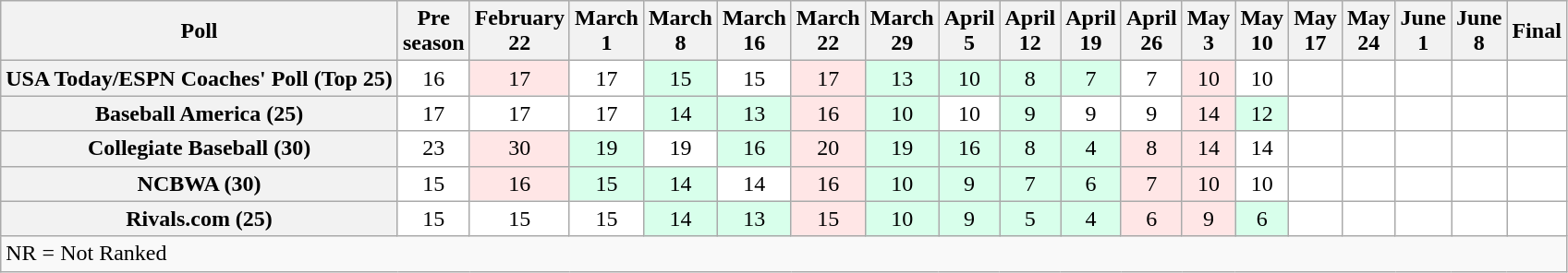<table class="wikitable" style="white-space:nowrap;">
<tr>
<th>Poll</th>
<th>Pre<br>season</th>
<th>February<br>22</th>
<th>March<br>1</th>
<th>March<br>8</th>
<th>March<br>16</th>
<th>March<br>22</th>
<th>March<br>29</th>
<th>April<br>5</th>
<th>April<br>12</th>
<th>April<br>19</th>
<th>April<br>26</th>
<th>May<br>3</th>
<th>May<br>10</th>
<th>May<br>17</th>
<th>May<br>24</th>
<th>June<br>1</th>
<th>June<br>8</th>
<th>Final</th>
</tr>
<tr style="text-align:center;">
<th>USA Today/ESPN Coaches' Poll (Top 25)</th>
<td style="background:#FFF;">16</td>
<td style="background:#FFE6E6;">17</td>
<td style="background:#FFF;">17</td>
<td style="background:#D8FFEB;">15</td>
<td style="background:#FFF;">15</td>
<td style="background:#FFE6E6;">17</td>
<td style="background:#D8FFEB;">13</td>
<td style="background:#D8FFEB;">10</td>
<td style="background:#D8FFEB;">8</td>
<td style="background:#D8FFEB;">7</td>
<td style="background:#FFF;">7</td>
<td style="background:#FFE6E6;">10</td>
<td style="background:#FFF;">10</td>
<td style="background:#FFF;"></td>
<td style="background:#FFF;"></td>
<td style="background:#FFF;"></td>
<td style="background:#FFF;"></td>
<td style="background:#FFF;"></td>
</tr>
<tr style="text-align:center;">
<th>Baseball America (25)</th>
<td style="background:#FFF;">17</td>
<td style="background:#FFF;">17</td>
<td style="background:#FFF;">17</td>
<td style="background:#D8FFEB;">14</td>
<td style="background:#D8FFEB;">13</td>
<td style="background:#FFE6E6;">16</td>
<td style="background:#D8FFEB;">10</td>
<td style="background:#FFF;">10</td>
<td style="background:#D8FFEB;">9</td>
<td style="background:#FFF;">9</td>
<td style="background:#FFF;">9</td>
<td style="background:#FFE6E6;">14</td>
<td style="background:#D8FFEB;">12</td>
<td style="background:#FFF;"></td>
<td style="background:#FFF;"></td>
<td style="background:#FFF;"></td>
<td style="background:#FFF;"></td>
<td style="background:#FFF;"></td>
</tr>
<tr style="text-align:center;">
<th>Collegiate Baseball (30)</th>
<td style="background:#FFF;">23</td>
<td style="background:#FFE6E6;">30</td>
<td style="background:#D8FFEB;">19</td>
<td style="background:#FFF;">19</td>
<td style="background:#D8FFEB;">16</td>
<td style="background:#FFE6E6;">20</td>
<td style="background:#D8FFEB;">19</td>
<td style="background:#D8FFEB;">16</td>
<td style="background:#D8FFEB;">8</td>
<td style="background:#D8FFEB;">4</td>
<td style="background:#FFE6E6;">8</td>
<td style="background:#FFE6E6;">14</td>
<td style="background:#FFF;">14</td>
<td style="background:#FFF;"></td>
<td style="background:#FFF;"></td>
<td style="background:#FFF;"></td>
<td style="background:#FFF;"></td>
<td style="background:#FFF;"></td>
</tr>
<tr style="text-align:center;">
<th>NCBWA (30)</th>
<td style="background:#FFF;">15</td>
<td style="background:#FFE6E6;">16</td>
<td style="background:#D8FFEB;">15</td>
<td style="background:#D8FFEB;">14</td>
<td style="background:#FFF;">14</td>
<td style="background:#FFE6E6;">16</td>
<td style="background:#D8FFEB;">10</td>
<td style="background:#D8FFEB;">9</td>
<td style="background:#D8FFEB;">7</td>
<td style="background:#D8FFEB;">6</td>
<td style="background:#FFE6E6;">7</td>
<td style="background:#FFE6E6;">10</td>
<td style="background:#FFF;">10</td>
<td style="background:#FFF;"></td>
<td style="background:#FFF;"></td>
<td style="background:#FFF;"></td>
<td style="background:#FFF;"></td>
<td style="background:#FFF;"></td>
</tr>
<tr style="text-align:center;">
<th>Rivals.com (25)</th>
<td style="background:#FFF;">15</td>
<td style="background:#FFF;">15</td>
<td style="background:#FFF;">15</td>
<td style="background:#D8FFEB;">14</td>
<td style="background:#D8FFEB;">13</td>
<td style="background:#FFE6E6;">15</td>
<td style="background:#D8FFEB;">10</td>
<td style="background:#D8FFEB;">9</td>
<td style="background:#D8FFEB;">5</td>
<td style="background:#D8FFEB;">4</td>
<td style="background:#FFE6E6;">6</td>
<td style="background:#FFE6E6;">9</td>
<td style="background:#D8FFEB;">6</td>
<td style="background:#FFF;"></td>
<td style="background:#FFF;"></td>
<td style="background:#FFF;"></td>
<td style="background:#FFF;"></td>
<td style="background:#FFF;"></td>
</tr>
<tr>
<td colspan="19">NR = Not Ranked</td>
</tr>
</table>
